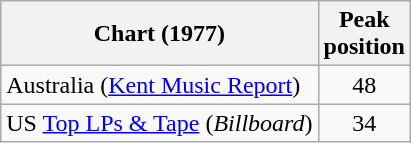<table class="wikitable">
<tr>
<th>Chart (1977)</th>
<th>Peak<br>position</th>
</tr>
<tr>
<td>Australia (<a href='#'>Kent Music Report</a>)</td>
<td style="text-align:center;">48</td>
</tr>
<tr>
<td>US <a href='#'>Top LPs & Tape</a> (<em>Billboard</em>)</td>
<td style="text-align:center;">34</td>
</tr>
</table>
